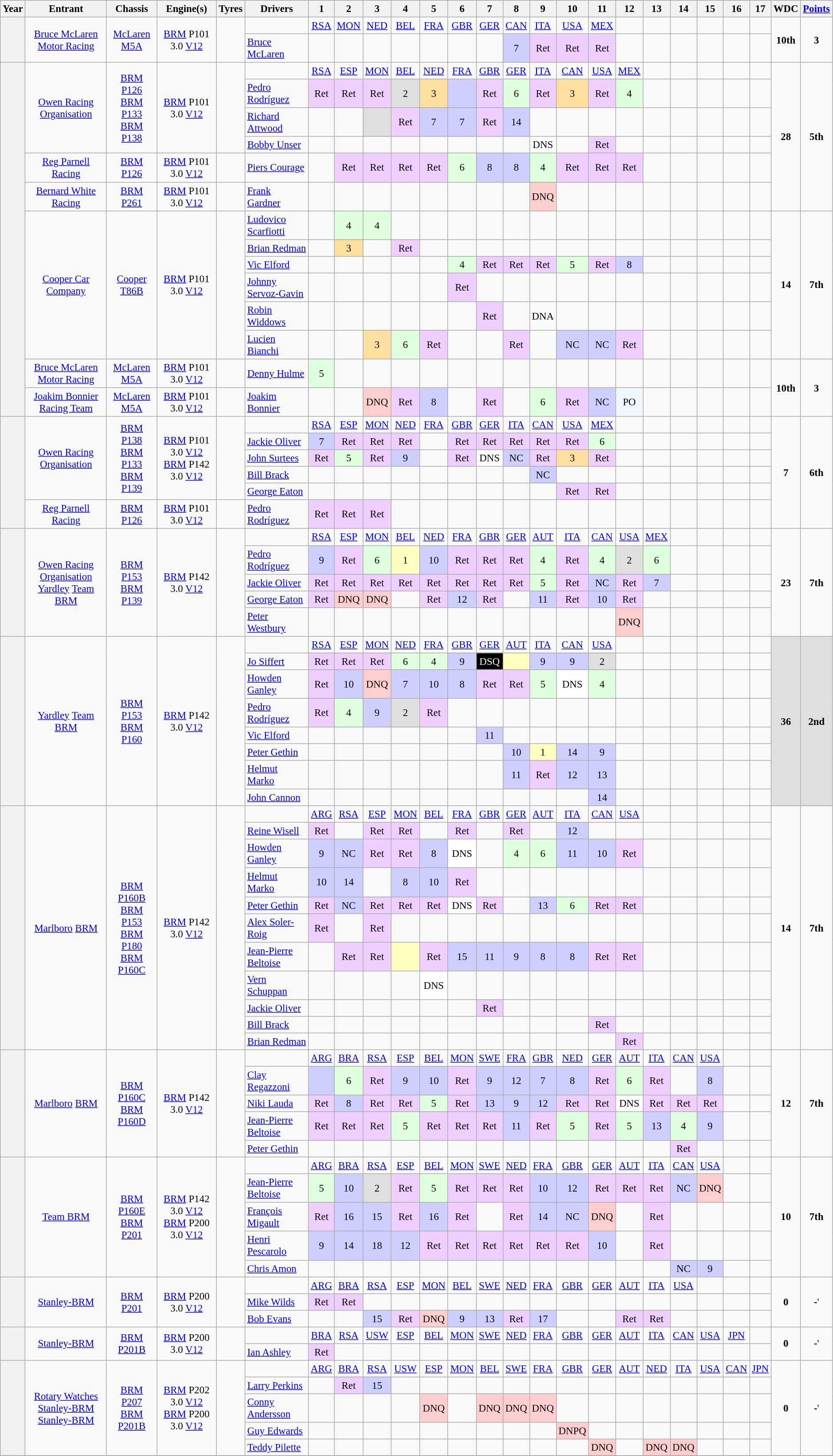<table class="wikitable" style="text-align:center; font-size:95%">
<tr>
<th>Year</th>
<th>Entrant</th>
<th>Chassis</th>
<th>Engine(s)</th>
<th>Tyres</th>
<th>Drivers</th>
<th>1</th>
<th>2</th>
<th>3</th>
<th>4</th>
<th>5</th>
<th>6</th>
<th>7</th>
<th>8</th>
<th>9</th>
<th>10</th>
<th>11</th>
<th>12</th>
<th>13</th>
<th>14</th>
<th>15</th>
<th>16</th>
<th>17</th>
<th>WDC</th>
<th><a href='#'>Points</a></th>
</tr>
<tr>
<th rowspan="2"></th>
<td rowspan="2"><a href='#'>Bruce McLaren Motor Racing</a></td>
<td rowspan="2"><a href='#'>McLaren M5A</a></td>
<td rowspan="2"><a href='#'>BRM</a> P101 3.0 <a href='#'>V12</a></td>
<td rowspan="2"></td>
<td></td>
<td><a href='#'>RSA</a></td>
<td><a href='#'>MON</a></td>
<td><a href='#'>NED</a></td>
<td><a href='#'>BEL</a></td>
<td><a href='#'>FRA</a></td>
<td><a href='#'>GBR</a></td>
<td><a href='#'>GER</a></td>
<td><a href='#'>CAN</a></td>
<td><a href='#'>ITA</a></td>
<td><a href='#'>USA</a></td>
<td><a href='#'>MEX</a></td>
<td></td>
<td></td>
<td></td>
<td></td>
<td></td>
<td></td>
<td rowspan="2"><strong>10th</strong></td>
<td rowspan="2"><strong>3</strong></td>
</tr>
<tr>
<td align="left"> <a href='#'>Bruce McLaren</a></td>
<td></td>
<td></td>
<td></td>
<td></td>
<td></td>
<td></td>
<td></td>
<td style="background:#cfcfff;">7</td>
<td style="background:#efcfff;">Ret</td>
<td style="background:#efcfff;">Ret</td>
<td style="background:#efcfff;">Ret</td>
<td></td>
<td></td>
<td></td>
<td></td>
<td></td>
<td></td>
</tr>
<tr>
<th rowspan="14"></th>
<td rowspan="4"><a href='#'>Owen Racing Organisation</a></td>
<td rowspan="4"><a href='#'>BRM P126</a> <br> <a href='#'>BRM P133</a> <br> <a href='#'>BRM P138</a></td>
<td rowspan="4"><a href='#'>BRM</a> P101 3.0 <a href='#'>V12</a></td>
<td rowspan="4"></td>
<td></td>
<td><a href='#'>RSA</a></td>
<td><a href='#'>ESP</a></td>
<td><a href='#'>MON</a></td>
<td><a href='#'>BEL</a></td>
<td><a href='#'>NED</a></td>
<td><a href='#'>FRA</a></td>
<td><a href='#'>GBR</a></td>
<td><a href='#'>GER</a></td>
<td><a href='#'>ITA</a></td>
<td><a href='#'>CAN</a></td>
<td><a href='#'>USA</a></td>
<td><a href='#'>MEX</a></td>
<td></td>
<td></td>
<td></td>
<td></td>
<td></td>
<td rowspan="6"><strong>28</strong></td>
<td rowspan="6"><strong>5th</strong></td>
</tr>
<tr>
<td align="left"> <a href='#'>Pedro Rodríguez</a></td>
<td style="background:#EFCFFF;">Ret</td>
<td style="background:#EFCFFF;">Ret</td>
<td style="background:#EFCFFF;">Ret</td>
<td style="background:#DFDFDF;">2</td>
<td style="background:#FFDF9F;">3</td>
<td style="background:#CFCFFF;"></td>
<td style="background:#EFCFFF;">Ret</td>
<td style="background:#DFFFDF;">6</td>
<td style="background:#EFCFFF;">Ret</td>
<td style="background:#FFDF9F;">3</td>
<td style="background:#EFCFFF;">Ret</td>
<td style="background:#DFFFDF;">4</td>
<td></td>
<td></td>
<td></td>
<td></td>
<td></td>
</tr>
<tr>
<td align="left"> <a href='#'>Richard Attwood</a></td>
<td></td>
<td></td>
<td style="background:#DFDFDF;"></td>
<td style="background:#EFCFFF;">Ret</td>
<td style="background:#CFCFFF;">7</td>
<td style="background:#CFCFFF;">7</td>
<td style="background:#EFCFFF;">Ret</td>
<td style="background:#CFCFFF;">14</td>
<td></td>
<td></td>
<td></td>
<td></td>
<td></td>
<td></td>
<td></td>
<td></td>
<td></td>
</tr>
<tr>
<td align="left"> <a href='#'>Bobby Unser</a></td>
<td></td>
<td></td>
<td></td>
<td></td>
<td></td>
<td></td>
<td></td>
<td></td>
<td style="background:#ffffff;">DNS</td>
<td></td>
<td style="background:#EFCFFF;">Ret</td>
<td></td>
<td></td>
<td></td>
<td></td>
<td></td>
<td></td>
</tr>
<tr>
<td><a href='#'>Reg Parnell Racing</a></td>
<td><a href='#'>BRM P126</a></td>
<td><a href='#'>BRM</a> P101 3.0 <a href='#'>V12</a></td>
<td></td>
<td align="left"> <a href='#'>Piers Courage</a></td>
<td></td>
<td style="background:#EFCFFF;">Ret</td>
<td style="background:#EFCFFF;">Ret</td>
<td style="background:#EFCFFF;">Ret</td>
<td style="background:#EFCFFF;">Ret</td>
<td style="background:#DFFFDF;">6</td>
<td style="background:#CFCFFF;">8</td>
<td style="background:#CFCFFF;">8</td>
<td style="background:#DFFFDF;">4</td>
<td style="background:#EFCFFF;">Ret</td>
<td style="background:#EFCFFF;">Ret</td>
<td style="background:#EFCFFF;">Ret</td>
<td></td>
<td></td>
<td></td>
<td></td>
<td></td>
</tr>
<tr>
<td><a href='#'>Bernard White Racing</a></td>
<td><a href='#'>BRM P261</a></td>
<td><a href='#'>BRM</a> P101 3.0 <a href='#'>V12</a></td>
<td></td>
<td align="left"> <a href='#'>Frank Gardner</a></td>
<td></td>
<td></td>
<td></td>
<td></td>
<td></td>
<td></td>
<td></td>
<td></td>
<td style="background:#FFCFCF;">DNQ</td>
<td></td>
<td></td>
<td></td>
<td></td>
<td></td>
<td></td>
<td></td>
<td></td>
</tr>
<tr>
<td rowspan="6"><a href='#'>Cooper Car Company</a></td>
<td rowspan="6"><a href='#'>Cooper T86B</a></td>
<td rowspan="6"><a href='#'>BRM</a> P101 3.0 <a href='#'>V12</a></td>
<td rowspan="6"></td>
<td align="left"> <a href='#'>Ludovico Scarfiotti</a></td>
<td></td>
<td style="background:#DFFFDF;">4</td>
<td style="background:#DFFFDF;">4</td>
<td></td>
<td></td>
<td></td>
<td></td>
<td></td>
<td></td>
<td></td>
<td></td>
<td></td>
<td></td>
<td></td>
<td></td>
<td></td>
<td></td>
<td rowspan="6"><strong>14</strong></td>
<td rowspan="6"><strong>7th</strong></td>
</tr>
<tr>
<td align="left"> <a href='#'>Brian Redman</a></td>
<td></td>
<td style="background:#FFDF9F;">3</td>
<td></td>
<td style="background:#efcfff;">Ret</td>
<td></td>
<td></td>
<td></td>
<td></td>
<td></td>
<td></td>
<td></td>
<td></td>
<td></td>
<td></td>
<td></td>
<td></td>
<td></td>
</tr>
<tr>
<td align="left"> <a href='#'>Vic Elford</a></td>
<td></td>
<td></td>
<td></td>
<td></td>
<td></td>
<td style="background:#DFFFDF;">4</td>
<td style="background:#efcfff;">Ret</td>
<td style="background:#efcfff;">Ret</td>
<td style="background:#efcfff;">Ret</td>
<td style="background:#DFFFDF;">5</td>
<td style="background:#efcfff;">Ret</td>
<td style="background:#CFCFFF;">8</td>
<td></td>
<td></td>
<td></td>
<td></td>
<td></td>
</tr>
<tr>
<td align="left"> <a href='#'>Johnny Servoz-Gavin</a></td>
<td></td>
<td></td>
<td></td>
<td></td>
<td></td>
<td style="background:#efcfff;">Ret</td>
<td></td>
<td></td>
<td></td>
<td></td>
<td></td>
<td></td>
<td></td>
<td></td>
<td></td>
<td></td>
<td></td>
</tr>
<tr>
<td align="left"> <a href='#'>Robin Widdows</a></td>
<td></td>
<td></td>
<td></td>
<td></td>
<td></td>
<td></td>
<td style="background:#efcfff;">Ret</td>
<td></td>
<td>DNA</td>
<td></td>
<td></td>
<td></td>
<td></td>
<td></td>
<td></td>
<td></td>
<td></td>
</tr>
<tr>
<td align="left"> <a href='#'>Lucien Bianchi</a></td>
<td></td>
<td></td>
<td style="background:#FFDF9F;">3</td>
<td style="background:#DFFFDF;">6</td>
<td style="background:#efcfff;">Ret</td>
<td></td>
<td></td>
<td style="background:#efcfff;">Ret</td>
<td></td>
<td style="background:#CFCFFF;">NC</td>
<td style="background:#CFCFFF;">NC</td>
<td style="background:#efcfff;">Ret</td>
<td></td>
<td></td>
<td></td>
<td></td>
<td></td>
</tr>
<tr>
<td><a href='#'>Bruce McLaren Motor Racing</a></td>
<td><a href='#'>McLaren M5A</a></td>
<td><a href='#'>BRM</a> P101 3.0 <a href='#'>V12</a></td>
<td></td>
<td align="left"> <a href='#'>Denny Hulme</a></td>
<td style="background:#dfffdf;">5</td>
<td></td>
<td></td>
<td></td>
<td></td>
<td></td>
<td></td>
<td></td>
<td></td>
<td></td>
<td></td>
<td></td>
<td></td>
<td></td>
<td></td>
<td></td>
<td></td>
<td rowspan="2"><strong>10th</strong></td>
<td rowspan="2"><strong>3</strong></td>
</tr>
<tr>
<td><a href='#'>Joakim Bonnier Racing Team</a></td>
<td><a href='#'>McLaren M5A</a></td>
<td><a href='#'>BRM</a> P101 3.0 <a href='#'>V12</a></td>
<td></td>
<td align="left"> <a href='#'>Joakim Bonnier</a></td>
<td></td>
<td></td>
<td style="background:#FFCFCF;">DNQ</td>
<td style="background:#efcfff;">Ret</td>
<td style="background:#cfcfff;">8</td>
<td></td>
<td style="background:#efcfff;">Ret</td>
<td></td>
<td style="background:#dfffdf;">6</td>
<td style="background:#efcfff;">Ret</td>
<td style="background:#cfcfff;">NC</td>
<td style="background:#F1F8FF;">PO</td>
<td></td>
<td></td>
<td></td>
<td></td>
<td></td>
</tr>
<tr>
<th rowspan=6></th>
<td rowspan=5><a href='#'>Owen Racing Organisation</a></td>
<td rowspan=5><a href='#'>BRM P138</a><br><a href='#'>BRM P133</a><br><a href='#'>BRM P139</a></td>
<td rowspan=5><a href='#'>BRM</a> P101 3.0 <a href='#'>V12</a><br><a href='#'>BRM</a> P142 3.0 <a href='#'>V12</a></td>
<td rowspan=5></td>
<td></td>
<td><a href='#'>RSA</a></td>
<td><a href='#'>ESP</a></td>
<td><a href='#'>MON</a></td>
<td><a href='#'>NED</a></td>
<td><a href='#'>FRA</a></td>
<td><a href='#'>GBR</a></td>
<td><a href='#'>GER</a></td>
<td><a href='#'>ITA</a></td>
<td><a href='#'>CAN</a></td>
<td><a href='#'>USA</a></td>
<td><a href='#'>MEX</a></td>
<td></td>
<td></td>
<td></td>
<td></td>
<td></td>
<td></td>
<td rowspan=6><strong>7</strong></td>
<td rowspan=6><strong>6th</strong></td>
</tr>
<tr>
<td align="left"> <a href='#'>Jackie Oliver</a></td>
<td style="background:#CFCFFF;">7</td>
<td style="background:#EFCFFF;">Ret</td>
<td style="background:#EFCFFF;">Ret</td>
<td style="background:#EFCFFF;">Ret</td>
<td></td>
<td style="background:#EFCFFF;">Ret</td>
<td style="background:#EFCFFF;">Ret</td>
<td style="background:#EFCFFF;">Ret</td>
<td style="background:#EFCFFF;">Ret</td>
<td style="background:#EFCFFF;">Ret</td>
<td style="background:#DFFFDF;">6</td>
<td></td>
<td></td>
<td></td>
<td></td>
<td></td>
<td></td>
</tr>
<tr>
<td align="left"> <a href='#'>John Surtees</a></td>
<td style="background:#EFCFFF;">Ret</td>
<td style="background:#DFFFDF;">5</td>
<td style="background:#EFCFFF;">Ret</td>
<td style="background:#CFCFFF;">9</td>
<td></td>
<td style="background:#EFCFFF;">Ret</td>
<td style="background:#ffffff;">DNS</td>
<td style="background:#CFCFFF;">NC</td>
<td style="background:#EFCFFF;">Ret</td>
<td style="background:#FFDF9F;">3</td>
<td style="background:#EFCFFF;">Ret</td>
<td></td>
<td></td>
<td></td>
<td></td>
<td></td>
<td></td>
</tr>
<tr>
<td align="left"> <a href='#'>Bill Brack</a></td>
<td></td>
<td></td>
<td></td>
<td></td>
<td></td>
<td></td>
<td></td>
<td></td>
<td style="background:#CFCFFF;">NC</td>
<td></td>
<td></td>
<td></td>
<td></td>
<td></td>
<td></td>
<td></td>
<td></td>
</tr>
<tr>
<td align="left"> <a href='#'>George Eaton</a></td>
<td></td>
<td></td>
<td></td>
<td></td>
<td></td>
<td></td>
<td></td>
<td></td>
<td></td>
<td style="background:#EFCFFF;">Ret</td>
<td style="background:#EFCFFF;">Ret</td>
<td></td>
<td></td>
<td></td>
<td></td>
<td></td>
<td></td>
</tr>
<tr>
<td><a href='#'>Reg Parnell Racing</a></td>
<td><a href='#'>BRM P126</a></td>
<td><a href='#'>BRM</a> P101 3.0 <a href='#'>V12</a></td>
<td></td>
<td align="left"> <a href='#'>Pedro Rodríguez</a></td>
<td style="background:#EFCFFF;">Ret</td>
<td style="background:#EFCFFF;">Ret</td>
<td style="background:#EFCFFF;">Ret</td>
<td></td>
<td></td>
<td></td>
<td></td>
<td></td>
<td></td>
<td></td>
<td></td>
<td></td>
<td></td>
<td></td>
<td></td>
<td></td>
<td></td>
</tr>
<tr>
<th rowspan=5></th>
<td rowspan=5><a href='#'>Owen Racing Organisation</a> <br> <a href='#'>Yardley</a> <a href='#'>Team BRM</a></td>
<td rowspan=5><a href='#'>BRM P153</a><br><a href='#'>BRM P139</a></td>
<td rowspan=5><a href='#'>BRM</a> P142 3.0 <a href='#'>V12</a></td>
<td rowspan=5></td>
<td></td>
<td><a href='#'>RSA</a></td>
<td><a href='#'>ESP</a></td>
<td><a href='#'>MON</a></td>
<td><a href='#'>BEL</a></td>
<td><a href='#'>NED</a></td>
<td><a href='#'>FRA</a></td>
<td><a href='#'>GBR</a></td>
<td><a href='#'>GER</a></td>
<td><a href='#'>AUT</a></td>
<td><a href='#'>ITA</a></td>
<td><a href='#'>CAN</a></td>
<td><a href='#'>USA</a></td>
<td><a href='#'>MEX</a></td>
<td></td>
<td></td>
<td></td>
<td></td>
<td rowspan=5><strong>23</strong></td>
<td rowspan=5><strong>7th</strong></td>
</tr>
<tr>
<td align="left"> <a href='#'>Pedro Rodríguez</a></td>
<td style="background:#CFCFFF;">9</td>
<td style="background:#EFCFFF;">Ret</td>
<td style="background:#DFFFDF;">6</td>
<td style="background:#FFFFBF;">1</td>
<td style="background:#CFCFFF;">10</td>
<td style="background:#EFCFFF;">Ret</td>
<td style="background:#EFCFFF;">Ret</td>
<td style="background:#EFCFFF;">Ret</td>
<td style="background:#DFFFDF;">4</td>
<td style="background:#EFCFFF;">Ret</td>
<td style="background:#DFFFDF;">4</td>
<td style="background:#DFDFDF;">2</td>
<td style="background:#DFFFDF;">6</td>
<td></td>
<td></td>
<td></td>
<td></td>
</tr>
<tr>
<td align="left"> <a href='#'>Jackie Oliver</a></td>
<td style="background:#EFCFFF;">Ret</td>
<td style="background:#EFCFFF;">Ret</td>
<td style="background:#EFCFFF;">Ret</td>
<td style="background:#EFCFFF;">Ret</td>
<td style="background:#EFCFFF;">Ret</td>
<td style="background:#EFCFFF;">Ret</td>
<td style="background:#EFCFFF;">Ret</td>
<td style="background:#EFCFFF;">Ret</td>
<td style="background:#DFFFDF;">5</td>
<td style="background:#EFCFFF;">Ret</td>
<td style="background:#CFCFFF;">NC</td>
<td style="background:#EFCFFF;">Ret</td>
<td style="background:#CFCFFF;">7</td>
<td></td>
<td></td>
<td></td>
<td></td>
</tr>
<tr>
<td align="left"> <a href='#'>George Eaton</a></td>
<td style="background:#EFCFFF;">Ret</td>
<td style="background:#FFCFCF;">DNQ</td>
<td style="background:#FFCFCF;">DNQ</td>
<td></td>
<td style="background:#EFCFFF;">Ret</td>
<td style="background:#CFCFFF;">12</td>
<td style="background:#EFCFFF;">Ret</td>
<td></td>
<td style="background:#CFCFFF;">11</td>
<td style="background:#EFCFFF;">Ret</td>
<td style="background:#CFCFFF;">10</td>
<td style="background:#EFCFFF;">Ret</td>
<td></td>
<td></td>
<td></td>
<td></td>
<td></td>
</tr>
<tr>
<td align="left"> <a href='#'>Peter Westbury</a></td>
<td></td>
<td></td>
<td></td>
<td></td>
<td></td>
<td></td>
<td></td>
<td></td>
<td></td>
<td></td>
<td></td>
<td style="background:#FFCFCF;">DNQ</td>
<td></td>
<td></td>
<td></td>
<td></td>
<td></td>
</tr>
<tr>
<th rowspan=8></th>
<td rowspan=8><a href='#'>Yardley</a> <a href='#'>Team BRM</a></td>
<td rowspan=8><a href='#'>BRM P153</a><br><a href='#'>BRM P160</a></td>
<td rowspan=8><a href='#'>BRM</a> P142 3.0 <a href='#'>V12</a></td>
<td rowspan=8></td>
<td></td>
<td><a href='#'>RSA</a></td>
<td><a href='#'>ESP</a></td>
<td><a href='#'>MON</a></td>
<td><a href='#'>NED</a></td>
<td><a href='#'>FRA</a></td>
<td><a href='#'>GBR</a></td>
<td><a href='#'>GER</a></td>
<td><a href='#'>AUT</a></td>
<td><a href='#'>ITA</a></td>
<td><a href='#'>CAN</a></td>
<td><a href='#'>USA</a></td>
<td></td>
<td></td>
<td></td>
<td></td>
<td></td>
<td></td>
<td rowspan=8 style="background:#DFDFDF;"><strong>36</strong></td>
<td rowspan=8 style="background:#DFDFDF;"><strong>2nd</strong></td>
</tr>
<tr>
<td align="left"> <a href='#'>Jo Siffert</a></td>
<td style="background:#EFCFFF;">Ret</td>
<td style="background:#EFCFFF;">Ret</td>
<td style="background:#EFCFFF;">Ret</td>
<td style="background:#DFFFDF;">6</td>
<td style="background:#DFFFDF;">4</td>
<td style="background:#CFCFFF;">9</td>
<td style="background:#000000; color:white">DSQ</td>
<td style="background:#ffffbf;"></td>
<td style="background:#CFCFFF;">9</td>
<td style="background:#CFCFFF;">9</td>
<td style="background:#dfdfdf;">2</td>
<td></td>
<td></td>
<td></td>
<td></td>
<td></td>
<td></td>
</tr>
<tr>
<td align="left"> <a href='#'>Howden Ganley</a></td>
<td style="background:#EFCFFF;">Ret</td>
<td style="background:#cfcfff;">10</td>
<td style="background:#ffcfcf;">DNQ</td>
<td style="background:#cfcfff;">7</td>
<td style="background:#cfcfff;">10</td>
<td style="background:#cfcfff;">8</td>
<td style="background:#EFCFFF;">Ret</td>
<td style="background:#EFCFFF;">Ret</td>
<td style="background:#dfffdf;">5</td>
<td style="background:#FFFFFF;">DNS</td>
<td style="background:#dfffdf;">4</td>
<td></td>
<td></td>
<td></td>
<td></td>
<td></td>
<td></td>
</tr>
<tr>
<td align="left"> <a href='#'>Pedro Rodríguez</a></td>
<td style="background:#EFCFFF;">Ret</td>
<td style="background:#DFFFDF;">4</td>
<td style="background:#CFCFFF;">9</td>
<td style="background:#DFDFDF;">2</td>
<td style="background:#EFCFFF;">Ret</td>
<td></td>
<td></td>
<td></td>
<td></td>
<td></td>
<td></td>
<td></td>
<td></td>
<td></td>
<td></td>
<td></td>
<td></td>
</tr>
<tr>
<td align="left"> <a href='#'>Vic Elford</a></td>
<td></td>
<td></td>
<td></td>
<td></td>
<td></td>
<td></td>
<td style="background:#CFCFFF;">11</td>
<td></td>
<td></td>
<td></td>
<td></td>
<td></td>
<td></td>
<td></td>
<td></td>
<td></td>
<td></td>
</tr>
<tr>
<td align="left"> <a href='#'>Peter Gethin</a></td>
<td></td>
<td></td>
<td></td>
<td></td>
<td></td>
<td></td>
<td></td>
<td style="background:#CFCFFF;">10</td>
<td style="background:#FFFFBF;">1</td>
<td style="background:#CFCFFF;">14</td>
<td style="background:#CFCFFF;">9</td>
<td></td>
<td></td>
<td></td>
<td></td>
<td></td>
<td></td>
</tr>
<tr>
<td align="left"> <a href='#'>Helmut Marko</a></td>
<td></td>
<td></td>
<td></td>
<td></td>
<td></td>
<td></td>
<td></td>
<td style="background:#CFCFFF;">11</td>
<td style="background:#EFCFFF;">Ret</td>
<td style="background:#CFCFFF;">12</td>
<td style="background:#CFCFFF;">13</td>
<td></td>
<td></td>
<td></td>
<td></td>
<td></td>
<td></td>
</tr>
<tr>
<td align="left"> <a href='#'>John Cannon</a></td>
<td></td>
<td></td>
<td></td>
<td></td>
<td></td>
<td></td>
<td></td>
<td></td>
<td></td>
<td></td>
<td style="background:#CFCFFF;">14</td>
<td></td>
<td></td>
<td></td>
<td></td>
<td></td>
<td></td>
</tr>
<tr>
<th rowspan=11></th>
<td rowspan=11><a href='#'>Marlboro</a> <a href='#'>BRM</a></td>
<td rowspan=11><a href='#'>BRM P160B</a><br><a href='#'>BRM P153</a><br><a href='#'>BRM P180</a><br><a href='#'>BRM P160C</a></td>
<td rowspan=11><a href='#'>BRM</a> P142 3.0 <a href='#'>V12</a></td>
<td rowspan=11></td>
<td></td>
<td><a href='#'>ARG</a></td>
<td><a href='#'>RSA</a></td>
<td><a href='#'>ESP</a></td>
<td><a href='#'>MON</a></td>
<td><a href='#'>BEL</a></td>
<td><a href='#'>FRA</a></td>
<td><a href='#'>GBR</a></td>
<td><a href='#'>GER</a></td>
<td><a href='#'>AUT</a></td>
<td><a href='#'>ITA</a></td>
<td><a href='#'>CAN</a></td>
<td><a href='#'>USA</a></td>
<td></td>
<td></td>
<td></td>
<td></td>
<td></td>
<td rowspan=11><strong>14</strong></td>
<td rowspan=11><strong>7th</strong></td>
</tr>
<tr>
<td align="left"> <a href='#'>Reine Wisell</a></td>
<td style="background:#EFCFFF;">Ret</td>
<td></td>
<td style="background:#EFCFFF;">Ret</td>
<td style="background:#EFCFFF;">Ret</td>
<td></td>
<td style="background:#EFCFFF;">Ret</td>
<td></td>
<td style="background:#EFCFFF;">Ret</td>
<td></td>
<td style="background:#CFCFFF;">12</td>
<td></td>
<td></td>
<td></td>
<td></td>
<td></td>
<td></td>
<td></td>
</tr>
<tr>
<td align="left"> <a href='#'>Howden Ganley</a></td>
<td style="background:#cfcfff;">9</td>
<td style="background:#cfcfff;">NC</td>
<td style="background:#EFCFFF;">Ret</td>
<td style="background:#EFCFFF;">Ret</td>
<td style="background:#cfcfff;">8</td>
<td style="background:#FFFFFF;">DNS</td>
<td></td>
<td style="background:#dfffdf;">4</td>
<td style="background:#dfffdf;">6</td>
<td style="background:#cfcfff;">11</td>
<td style="background:#cfcfff;">10</td>
<td style="background:#EFCFFF;">Ret</td>
<td></td>
<td></td>
<td></td>
<td></td>
<td></td>
</tr>
<tr>
<td align="left"> <a href='#'>Helmut Marko</a></td>
<td style="background:#CFCFFF;">10</td>
<td style="background:#CFCFFF;">14</td>
<td></td>
<td style="background:#CFCFFF;">8</td>
<td style="background:#CFCFFF;">10</td>
<td style="background:#EFCFFF;">Ret</td>
<td></td>
<td></td>
<td></td>
<td></td>
<td></td>
<td></td>
<td></td>
<td></td>
<td></td>
<td></td>
<td></td>
</tr>
<tr>
<td align="left"> <a href='#'>Peter Gethin</a></td>
<td style="background:#EFCFFF;">Ret</td>
<td style="background:#CFCFFF;">NC</td>
<td style="background:#EFCFFF;">Ret</td>
<td style="background:#EFCFFF;">Ret</td>
<td style="background:#EFCFFF;">Ret</td>
<td style="background:#FFFFFF;">DNS</td>
<td style="background:#EFCFFF;">Ret</td>
<td></td>
<td style="background:#CFCFFF;">13</td>
<td style="background:#DFFFDF;">6</td>
<td style="background:#EFCFFF;">Ret</td>
<td style="background:#EFCFFF;">Ret</td>
<td></td>
<td></td>
<td></td>
<td></td>
<td></td>
</tr>
<tr>
<td align="left"> <a href='#'>Alex Soler-Roig</a></td>
<td style="background:#EFCFFF;">Ret</td>
<td></td>
<td style="background:#EFCFFF;">Ret</td>
<td></td>
<td></td>
<td></td>
<td></td>
<td></td>
<td></td>
<td></td>
<td></td>
<td></td>
<td></td>
<td></td>
<td></td>
<td></td>
<td></td>
</tr>
<tr>
<td align="left"> <a href='#'>Jean-Pierre Beltoise</a></td>
<td></td>
<td style="background:#EFCFFF;">Ret</td>
<td style="background:#EFCFFF;">Ret</td>
<td style="background:#FFFFBF;"></td>
<td style="background:#EFCFFF;">Ret</td>
<td style="background:#CFCFFF;">15</td>
<td style="background:#CFCFFF;">11</td>
<td style="background:#CFCFFF;">9</td>
<td style="background:#CFCFFF;">8</td>
<td style="background:#CFCFFF;">8</td>
<td style="background:#EFCFFF;">Ret</td>
<td style="background:#EFCFFF;">Ret</td>
<td></td>
<td></td>
<td></td>
<td></td>
<td></td>
</tr>
<tr>
<td align="left"> <a href='#'>Vern Schuppan</a></td>
<td></td>
<td></td>
<td></td>
<td></td>
<td style="background:#FFFFFF;">DNS</td>
<td></td>
<td></td>
<td></td>
<td></td>
<td></td>
<td></td>
<td></td>
<td></td>
<td></td>
<td></td>
<td></td>
<td></td>
</tr>
<tr>
<td align="left"> <a href='#'>Jackie Oliver</a></td>
<td></td>
<td></td>
<td></td>
<td></td>
<td></td>
<td></td>
<td style="background:#EFCFFF;">Ret</td>
<td></td>
<td></td>
<td></td>
<td></td>
<td></td>
<td></td>
<td></td>
<td></td>
<td></td>
<td></td>
</tr>
<tr>
<td align="left"> <a href='#'>Bill Brack</a></td>
<td></td>
<td></td>
<td></td>
<td></td>
<td></td>
<td></td>
<td></td>
<td></td>
<td></td>
<td></td>
<td style="background:#EFCFFF;">Ret</td>
<td></td>
<td></td>
<td></td>
<td></td>
<td></td>
<td></td>
</tr>
<tr>
<td align="left"> <a href='#'>Brian Redman</a></td>
<td></td>
<td></td>
<td></td>
<td></td>
<td></td>
<td></td>
<td></td>
<td></td>
<td></td>
<td></td>
<td></td>
<td style="background:#EFCFFF;">Ret</td>
<td></td>
<td></td>
<td></td>
<td></td>
<td></td>
</tr>
<tr>
<th rowspan=5></th>
<td rowspan=5><a href='#'>Marlboro</a> <a href='#'>BRM</a></td>
<td rowspan=5><a href='#'>BRM P160C</a><br><a href='#'>BRM P160D</a></td>
<td rowspan=5><a href='#'>BRM</a> P142 3.0 <a href='#'>V12</a></td>
<td rowspan=5></td>
<td></td>
<td><a href='#'>ARG</a></td>
<td><a href='#'>BRA</a></td>
<td><a href='#'>RSA</a></td>
<td><a href='#'>ESP</a></td>
<td><a href='#'>BEL</a></td>
<td><a href='#'>MON</a></td>
<td><a href='#'>SWE</a></td>
<td><a href='#'>FRA</a></td>
<td><a href='#'>GBR</a></td>
<td><a href='#'>NED</a></td>
<td><a href='#'>GER</a></td>
<td><a href='#'>AUT</a></td>
<td><a href='#'>ITA</a></td>
<td><a href='#'>CAN</a></td>
<td><a href='#'>USA</a></td>
<td></td>
<td></td>
<td rowspan=5><strong>12</strong></td>
<td rowspan=5><strong>7th</strong></td>
</tr>
<tr>
<td align="left"> <a href='#'>Clay Regazzoni</a></td>
<td style="background:#CFCFFF;"></td>
<td style="background:#DFFFDF;">6</td>
<td style="background:#EFCFFF;">Ret</td>
<td style="background:#CFCFFF;">9</td>
<td style="background:#CFCFFF;">10</td>
<td style="background:#EFCFFF;">Ret</td>
<td style="background:#CFCFFF;">9</td>
<td style="background:#CFCFFF;">12</td>
<td style="background:#CFCFFF;">7</td>
<td style="background:#CFCFFF;">8</td>
<td style="background:#EFCFFF;">Ret</td>
<td style="background:#DFFFDF;">6</td>
<td style="background:#EFCFFF;">Ret</td>
<td></td>
<td style="background:#CFCFFF;">8</td>
<td></td>
<td></td>
</tr>
<tr>
<td align="left"> <a href='#'>Niki Lauda</a></td>
<td style="background:#EFCFFF;">Ret</td>
<td style="background:#CFCFFF;">8</td>
<td style="background:#EFCFFF;">Ret</td>
<td style="background:#EFCFFF;">Ret</td>
<td style="background:#DFFFDF;">5</td>
<td style="background:#EFCFFF;">Ret</td>
<td style="background:#CFCFFF;">13</td>
<td style="background:#CFCFFF;">9</td>
<td style="background:#CFCFFF;">12</td>
<td style="background:#EFCFFF;">Ret</td>
<td style="background:#EFCFFF;">Ret</td>
<td style="background:#FFFFFF;">DNS</td>
<td style="background:#EFCFFF;">Ret</td>
<td style="background:#EFCFFF;">Ret</td>
<td style="background:#EFCFFF;">Ret</td>
<td></td>
<td></td>
</tr>
<tr>
<td align="left"> <a href='#'>Jean-Pierre Beltoise</a></td>
<td style="background:#EFCFFF;">Ret</td>
<td style="background:#EFCFFF;">Ret</td>
<td style="background:#EFCFFF;">Ret</td>
<td style="background:#DFFFDF;">5</td>
<td style="background:#EFCFFF;">Ret</td>
<td style="background:#EFCFFF;">Ret</td>
<td style="background:#EFCFFF;">Ret</td>
<td style="background:#CFCFFF;">11</td>
<td style="background:#EFCFFF;">Ret</td>
<td style="background:#DFFFDF;">5</td>
<td style="background:#EFCFFF;">Ret</td>
<td style="background:#DFFFDF;">5</td>
<td style="background:#CFCFFF;">13</td>
<td style="background:#DFFFDF;">4</td>
<td style="background:#CFCFFF;">9</td>
<td></td>
<td></td>
</tr>
<tr>
<td align="left"> <a href='#'>Peter Gethin</a></td>
<td></td>
<td></td>
<td></td>
<td></td>
<td></td>
<td></td>
<td></td>
<td></td>
<td></td>
<td></td>
<td></td>
<td></td>
<td></td>
<td style="background:#EFCFFF;">Ret</td>
<td></td>
<td></td>
<td></td>
</tr>
<tr>
<th rowspan=5></th>
<td rowspan=5><a href='#'>Team BRM</a></td>
<td rowspan=5><a href='#'>BRM P160E</a><br><a href='#'>BRM P201</a></td>
<td rowspan=5><a href='#'>BRM</a> P142 3.0 <a href='#'>V12</a><br><a href='#'>BRM</a> P200 3.0 <a href='#'>V12</a></td>
<td rowspan=5></td>
<td></td>
<td><a href='#'>ARG</a></td>
<td><a href='#'>BRA</a></td>
<td><a href='#'>RSA</a></td>
<td><a href='#'>ESP</a></td>
<td><a href='#'>BEL</a></td>
<td><a href='#'>MON</a></td>
<td><a href='#'>SWE</a></td>
<td><a href='#'>NED</a></td>
<td><a href='#'>FRA</a></td>
<td><a href='#'>GBR</a></td>
<td><a href='#'>GER</a></td>
<td><a href='#'>AUT</a></td>
<td><a href='#'>ITA</a></td>
<td><a href='#'>CAN</a></td>
<td><a href='#'>USA</a></td>
<td></td>
<td></td>
<td rowspan=5><strong>10</strong></td>
<td rowspan=5><strong>7th</strong></td>
</tr>
<tr>
<td align="left"> <a href='#'>Jean-Pierre Beltoise</a></td>
<td style="background:#DFFFDF;">5</td>
<td style="background:#CFCFFF;">10</td>
<td style="background:#DFDFDF;">2</td>
<td style="background:#EFCFFF;">Ret</td>
<td style="background:#DFFFDF;">5</td>
<td style="background:#EFCFFF;">Ret</td>
<td style="background:#EFCFFF;">Ret</td>
<td style="background:#EFCFFF;">Ret</td>
<td style="background:#CFCFFF;">10</td>
<td style="background:#CFCFFF;">12</td>
<td style="background:#EFCFFF;">Ret</td>
<td style="background:#EFCFFF;">Ret</td>
<td style="background:#EFCFFF;">Ret</td>
<td style="background:#CFCFFF;">NC</td>
<td style="background:#FFCFCF;">DNQ</td>
<td></td>
<td></td>
</tr>
<tr>
<td align="left"> <a href='#'>François Migault</a></td>
<td style="background:#EFCFFF;">Ret</td>
<td style="background:#CFCFFF;">16</td>
<td style="background:#CFCFFF;">15</td>
<td style="background:#EFCFFF;">Ret</td>
<td style="background:#CFCFFF;">16</td>
<td style="background:#EFCFFF;">Ret</td>
<td></td>
<td style="background:#EFCFFF;">Ret</td>
<td style="background:#CFCFFF;">14</td>
<td style="background:#CFCFFF;">NC</td>
<td style="background:#FFCFCF;">DNQ</td>
<td></td>
<td style="background:#EFCFFF;">Ret</td>
<td></td>
<td></td>
<td></td>
<td></td>
</tr>
<tr>
<td align="left"> <a href='#'>Henri Pescarolo</a></td>
<td style="background:#CFCFFF;">9</td>
<td style="background:#CFCFFF;">14</td>
<td style="background:#CFCFFF;">18</td>
<td style="background:#CFCFFF;">12</td>
<td style="background:#EFCFFF;">Ret</td>
<td style="background:#EFCFFF;">Ret</td>
<td style="background:#EFCFFF;">Ret</td>
<td style="background:#EFCFFF;">Ret</td>
<td style="background:#EFCFFF;">Ret</td>
<td style="background:#EFCFFF;">Ret</td>
<td style="background:#CFCFFF;">10</td>
<td></td>
<td style="background:#EFCFFF;">Ret</td>
<td></td>
<td></td>
<td></td>
<td></td>
</tr>
<tr>
<td align="left"> <a href='#'>Chris Amon</a></td>
<td></td>
<td></td>
<td></td>
<td></td>
<td></td>
<td></td>
<td></td>
<td></td>
<td></td>
<td></td>
<td></td>
<td></td>
<td></td>
<td style="background:#CFCFFF;">NC</td>
<td style="background:#CFCFFF;">9</td>
<td></td>
<td></td>
</tr>
<tr>
<th rowspan=3></th>
<td rowspan=3><a href='#'>Stanley-BRM</a></td>
<td rowspan=3><a href='#'>BRM</a> <a href='#'>P201</a></td>
<td rowspan=3><a href='#'>BRM</a> P200 3.0 <a href='#'>V12</a></td>
<td rowspan=3></td>
<td></td>
<td><a href='#'>ARG</a></td>
<td><a href='#'>BRA</a></td>
<td><a href='#'>RSA</a></td>
<td><a href='#'>ESP</a></td>
<td><a href='#'>MON</a></td>
<td><a href='#'>BEL</a></td>
<td><a href='#'>SWE</a></td>
<td><a href='#'>NED</a></td>
<td><a href='#'>FRA</a></td>
<td><a href='#'>GBR</a></td>
<td><a href='#'>GER</a></td>
<td><a href='#'>AUT</a></td>
<td><a href='#'>ITA</a></td>
<td><a href='#'>USA</a></td>
<td></td>
<td></td>
<td></td>
<td rowspan=3><strong>0</strong></td>
<td rowspan=3><strong>-</strong>'</td>
</tr>
<tr>
<td align="left"> <a href='#'>Mike Wilds</a></td>
<td style="background:#EFCFFF;">Ret</td>
<td style="background:#EFCFFF;">Ret</td>
<td></td>
<td></td>
<td></td>
<td></td>
<td></td>
<td></td>
<td></td>
<td></td>
<td></td>
<td></td>
<td></td>
<td></td>
<td></td>
<td></td>
<td></td>
</tr>
<tr>
<td align="left"> <a href='#'>Bob Evans</a></td>
<td></td>
<td></td>
<td style="background:#CFCFFF;">15</td>
<td style="background:#EFCFFF;">Ret</td>
<td style="background:#FFCFCF;">DNQ</td>
<td style="background:#CFCFFF;">9</td>
<td style="background:#CFCFFF;">13</td>
<td style="background:#EFCFFF;">Ret</td>
<td style="background:#CFCFFF;">17</td>
<td></td>
<td></td>
<td style="background:#EFCFFF;">Ret</td>
<td style="background:#EFCFFF;">Ret</td>
<td></td>
<td></td>
<td></td>
<td></td>
</tr>
<tr>
<th rowspan=2></th>
<td rowspan=2><a href='#'>Stanley-BRM</a></td>
<td rowspan=2><a href='#'>BRM</a> <a href='#'>P201B</a></td>
<td rowspan=2><a href='#'>BRM</a> P200 3.0 <a href='#'>V12</a></td>
<td rowspan=2></td>
<td></td>
<td><a href='#'>BRA</a></td>
<td><a href='#'>RSA</a></td>
<td><a href='#'>USW</a></td>
<td><a href='#'>ESP</a></td>
<td><a href='#'>BEL</a></td>
<td><a href='#'>MON</a></td>
<td><a href='#'>SWE</a></td>
<td><a href='#'>NED</a></td>
<td><a href='#'>FRA</a></td>
<td><a href='#'>GBR</a></td>
<td><a href='#'>GER</a></td>
<td><a href='#'>AUT</a></td>
<td><a href='#'>ITA</a></td>
<td><a href='#'>CAN</a></td>
<td><a href='#'>USA</a></td>
<td><a href='#'>JPN</a></td>
<td></td>
<td rowspan=2><strong>0</strong></td>
<td rowspan=2><strong>-</strong>'</td>
</tr>
<tr>
<td align="left"> <a href='#'>Ian Ashley</a></td>
<td style="background:#EFCFFF;">Ret</td>
<td></td>
<td></td>
<td></td>
<td></td>
<td></td>
<td></td>
<td></td>
<td></td>
<td></td>
<td></td>
<td></td>
<td></td>
<td></td>
<td></td>
<td></td>
<td></td>
</tr>
<tr>
<th rowspan=5></th>
<td rowspan=5><a href='#'>Rotary Watches</a> <a href='#'>Stanley-BRM</a><br><a href='#'>Stanley-BRM</a></td>
<td rowspan=5><a href='#'>BRM P207</a><br><a href='#'>BRM P201B</a></td>
<td rowspan=5><a href='#'>BRM</a> P202 3.0 <a href='#'>V12</a><br><a href='#'>BRM</a> P200 3.0 <a href='#'>V12</a></td>
<td rowspan=5></td>
<td></td>
<td><a href='#'>ARG</a></td>
<td><a href='#'>BRA</a></td>
<td><a href='#'>RSA</a></td>
<td><a href='#'>USW</a></td>
<td><a href='#'>ESP</a></td>
<td><a href='#'>MON</a></td>
<td><a href='#'>BEL</a></td>
<td><a href='#'>SWE</a></td>
<td><a href='#'>FRA</a></td>
<td><a href='#'>GBR</a></td>
<td><a href='#'>GER</a></td>
<td><a href='#'>AUT</a></td>
<td><a href='#'>NED</a></td>
<td><a href='#'>ITA</a></td>
<td><a href='#'>USA</a></td>
<td><a href='#'>CAN</a></td>
<td><a href='#'>JPN</a></td>
<td rowspan=5><strong>0</strong></td>
<td rowspan=5><strong>-</strong>'</td>
</tr>
<tr>
<td align="left"> <a href='#'>Larry Perkins</a></td>
<td></td>
<td style="background:#EFCFFF;">Ret</td>
<td style="background:#CFCFFF;">15</td>
<td></td>
<td></td>
<td></td>
<td></td>
<td></td>
<td></td>
<td></td>
<td></td>
<td></td>
<td></td>
<td></td>
<td></td>
<td></td>
<td></td>
</tr>
<tr>
<td align="left"> <a href='#'>Conny Andersson</a></td>
<td></td>
<td></td>
<td></td>
<td></td>
<td style="background:#FFCFCF;">DNQ</td>
<td></td>
<td style="background:#FFCFCF;">DNQ</td>
<td style="background:#FFCFCF;">DNQ</td>
<td style="background:#FFCFCF;">DNQ</td>
<td></td>
<td></td>
<td></td>
<td></td>
<td></td>
<td></td>
<td></td>
<td></td>
</tr>
<tr>
<td align="left"> <a href='#'>Guy Edwards</a></td>
<td></td>
<td></td>
<td></td>
<td></td>
<td></td>
<td></td>
<td></td>
<td></td>
<td></td>
<td style="background:#FFCFCF;">DNPQ</td>
<td></td>
<td></td>
<td></td>
<td></td>
<td></td>
<td></td>
<td></td>
</tr>
<tr>
<td align="left"> <a href='#'>Teddy Pilette</a></td>
<td></td>
<td></td>
<td></td>
<td></td>
<td></td>
<td></td>
<td></td>
<td></td>
<td></td>
<td></td>
<td style="background:#FFCFCF;">DNQ</td>
<td></td>
<td style="background:#FFCFCF;">DNQ</td>
<td style="background:#FFCFCF;">DNQ</td>
<td></td>
<td></td>
<td></td>
</tr>
<tr>
</tr>
</table>
